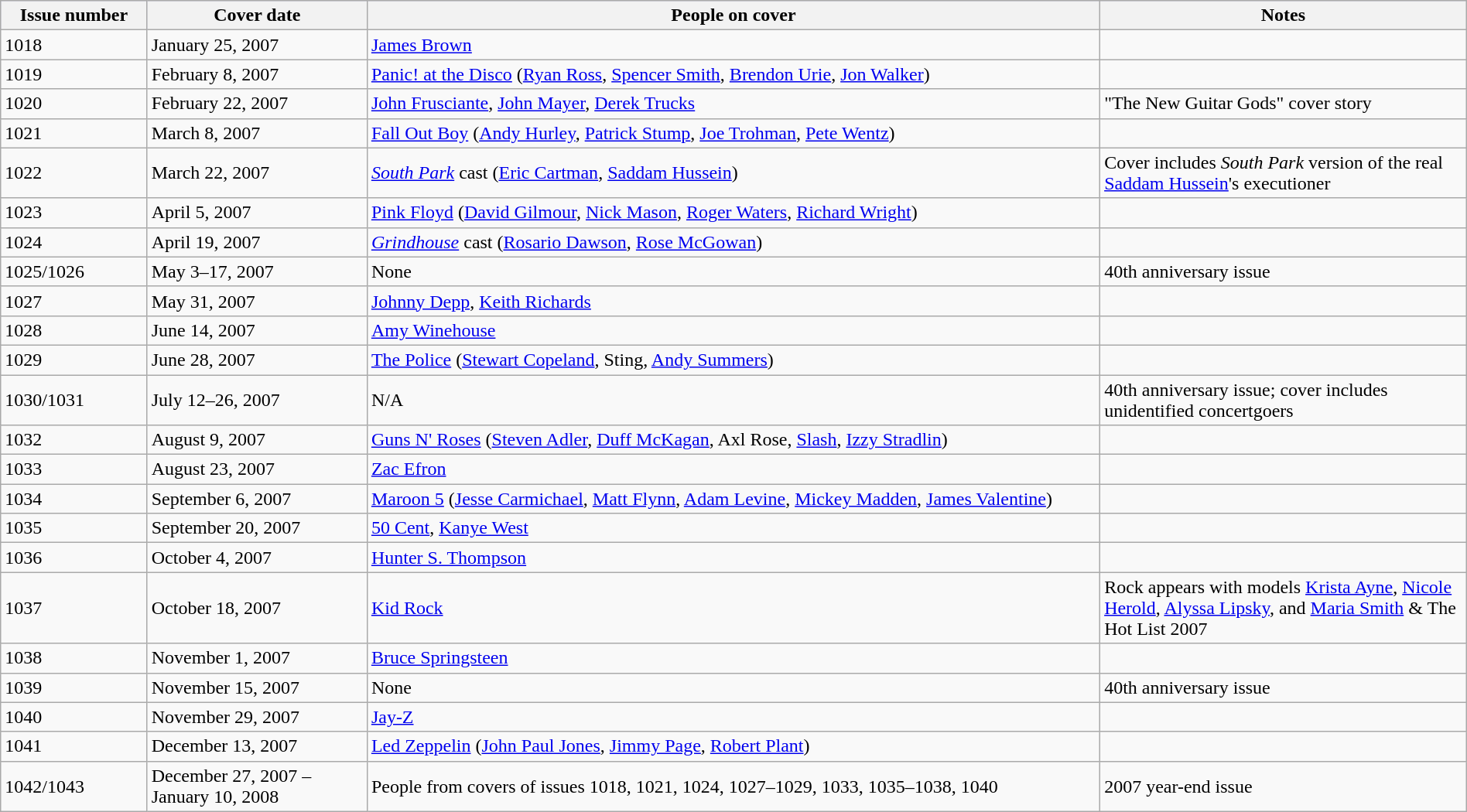<table class="wikitable sortable" style="margin:auto;width:100%;">
<tr style="background:#ccf;">
<th style="width:10%;">Issue number</th>
<th style="width:15%;">Cover date</th>
<th style="width:50%;">People on cover</th>
<th style="width:25%;">Notes</th>
</tr>
<tr>
<td>1018</td>
<td>January 25, 2007</td>
<td><a href='#'>James Brown</a></td>
<td></td>
</tr>
<tr>
<td>1019</td>
<td>February 8, 2007</td>
<td><a href='#'>Panic! at the Disco</a> (<a href='#'>Ryan Ross</a>, <a href='#'>Spencer Smith</a>, <a href='#'>Brendon Urie</a>, <a href='#'>Jon Walker</a>)</td>
<td></td>
</tr>
<tr>
<td>1020</td>
<td>February 22, 2007</td>
<td><a href='#'>John Frusciante</a>, <a href='#'>John Mayer</a>, <a href='#'>Derek Trucks</a></td>
<td>"The New Guitar Gods" cover story</td>
</tr>
<tr>
<td>1021</td>
<td>March 8, 2007</td>
<td><a href='#'>Fall Out Boy</a> (<a href='#'>Andy Hurley</a>, <a href='#'>Patrick Stump</a>, <a href='#'>Joe Trohman</a>, <a href='#'>Pete Wentz</a>)</td>
<td></td>
</tr>
<tr>
<td>1022</td>
<td>March 22, 2007</td>
<td><em><a href='#'>South Park</a></em> cast (<a href='#'>Eric Cartman</a>, <a href='#'>Saddam Hussein</a>)</td>
<td>Cover includes <em>South Park</em> version of the real <a href='#'>Saddam Hussein</a>'s executioner</td>
</tr>
<tr>
<td>1023</td>
<td>April 5, 2007</td>
<td><a href='#'>Pink Floyd</a> (<a href='#'>David Gilmour</a>, <a href='#'>Nick Mason</a>, <a href='#'>Roger Waters</a>, <a href='#'>Richard Wright</a>)</td>
<td></td>
</tr>
<tr>
<td>1024</td>
<td>April 19, 2007</td>
<td><em><a href='#'>Grindhouse</a></em> cast (<a href='#'>Rosario Dawson</a>, <a href='#'>Rose McGowan</a>)</td>
<td></td>
</tr>
<tr>
<td>1025/1026</td>
<td>May 3–17, 2007</td>
<td>None</td>
<td>40th anniversary issue</td>
</tr>
<tr>
<td>1027</td>
<td>May 31, 2007</td>
<td><a href='#'>Johnny Depp</a>, <a href='#'>Keith Richards</a></td>
<td></td>
</tr>
<tr>
<td>1028</td>
<td>June 14, 2007</td>
<td><a href='#'>Amy Winehouse</a></td>
<td></td>
</tr>
<tr>
<td>1029</td>
<td>June 28, 2007</td>
<td><a href='#'>The Police</a> (<a href='#'>Stewart Copeland</a>, Sting, <a href='#'>Andy Summers</a>)</td>
<td></td>
</tr>
<tr>
<td>1030/1031</td>
<td>July 12–26, 2007</td>
<td>N/A</td>
<td>40th anniversary issue; cover includes unidentified concertgoers</td>
</tr>
<tr>
<td>1032</td>
<td>August 9, 2007</td>
<td><a href='#'>Guns N' Roses</a> (<a href='#'>Steven Adler</a>, <a href='#'>Duff McKagan</a>, Axl Rose, <a href='#'>Slash</a>, <a href='#'>Izzy Stradlin</a>)</td>
<td></td>
</tr>
<tr>
<td>1033</td>
<td>August 23, 2007</td>
<td><a href='#'>Zac Efron</a></td>
<td></td>
</tr>
<tr>
<td>1034</td>
<td>September 6, 2007</td>
<td><a href='#'>Maroon 5</a> (<a href='#'>Jesse Carmichael</a>, <a href='#'>Matt Flynn</a>, <a href='#'>Adam Levine</a>, <a href='#'>Mickey Madden</a>, <a href='#'>James Valentine</a>)</td>
<td></td>
</tr>
<tr>
<td>1035</td>
<td>September 20, 2007</td>
<td><a href='#'>50 Cent</a>, <a href='#'>Kanye West</a></td>
<td></td>
</tr>
<tr>
<td>1036</td>
<td>October 4, 2007</td>
<td><a href='#'>Hunter S. Thompson</a></td>
<td></td>
</tr>
<tr>
<td>1037</td>
<td>October 18, 2007</td>
<td><a href='#'>Kid Rock</a></td>
<td>Rock appears with models <a href='#'>Krista Ayne</a>, <a href='#'>Nicole Herold</a>, <a href='#'>Alyssa Lipsky</a>, and <a href='#'>Maria Smith</a> & The Hot List 2007</td>
</tr>
<tr>
<td>1038</td>
<td>November 1, 2007</td>
<td><a href='#'>Bruce Springsteen</a></td>
<td></td>
</tr>
<tr>
<td>1039</td>
<td>November 15, 2007</td>
<td>None</td>
<td>40th anniversary issue</td>
</tr>
<tr>
<td>1040</td>
<td>November 29, 2007</td>
<td><a href='#'>Jay-Z</a></td>
<td></td>
</tr>
<tr>
<td>1041</td>
<td>December 13, 2007</td>
<td><a href='#'>Led Zeppelin</a> (<a href='#'>John Paul Jones</a>, <a href='#'>Jimmy Page</a>, <a href='#'>Robert Plant</a>)</td>
<td></td>
</tr>
<tr>
<td>1042/1043</td>
<td>December 27, 2007 – January 10, 2008</td>
<td>People from covers of issues 1018, 1021, 1024, 1027–1029, 1033, 1035–1038, 1040</td>
<td>2007 year-end issue</td>
</tr>
</table>
